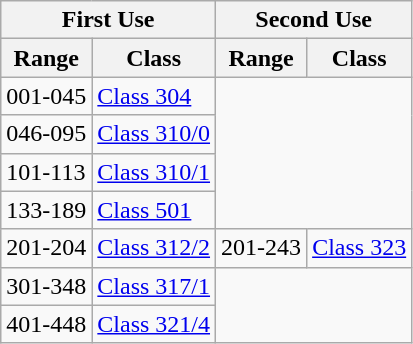<table class="wikitable">
<tr>
<th colspan=2>First Use</th>
<th colspan=2>Second Use</th>
</tr>
<tr>
<th>Range</th>
<th>Class</th>
<th>Range</th>
<th>Class</th>
</tr>
<tr>
<td>001-045</td>
<td><a href='#'>Class 304</a></td>
</tr>
<tr>
<td>046-095</td>
<td><a href='#'>Class 310/0</a></td>
</tr>
<tr>
<td>101-113</td>
<td><a href='#'>Class 310/1</a></td>
</tr>
<tr>
<td>133-189</td>
<td><a href='#'>Class 501</a></td>
</tr>
<tr>
<td>201-204</td>
<td><a href='#'>Class 312/2</a></td>
<td>201-243</td>
<td><a href='#'>Class 323</a></td>
</tr>
<tr>
<td>301-348</td>
<td><a href='#'>Class 317/1</a></td>
</tr>
<tr>
<td>401-448</td>
<td><a href='#'>Class 321/4</a></td>
</tr>
</table>
